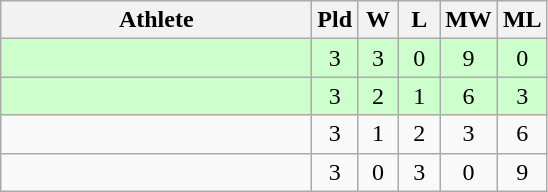<table class="wikitable" style="text-align:center">
<tr>
<th width=200>Athlete</th>
<th width=20>Pld</th>
<th width=20>W</th>
<th width=20>L</th>
<th width=20>MW</th>
<th width=20>ML</th>
</tr>
<tr bgcolor="ccffcc">
<td style="text-align:left"></td>
<td>3</td>
<td>3</td>
<td>0</td>
<td>9</td>
<td>0</td>
</tr>
<tr bgcolor="ccffcc">
<td style="text-align:left"></td>
<td>3</td>
<td>2</td>
<td>1</td>
<td>6</td>
<td>3</td>
</tr>
<tr>
<td style="text-align:left"></td>
<td>3</td>
<td>1</td>
<td>2</td>
<td>3</td>
<td>6</td>
</tr>
<tr>
<td style="text-align:left"></td>
<td>3</td>
<td>0</td>
<td>3</td>
<td>0</td>
<td>9</td>
</tr>
</table>
